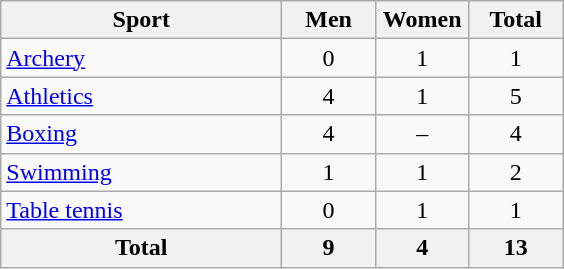<table class="wikitable sortable" style="text-align:center;">
<tr>
<th width=180>Sport</th>
<th width=55>Men</th>
<th width=55>Women</th>
<th width=55>Total</th>
</tr>
<tr>
<td align=left><a href='#'>Archery</a></td>
<td>0</td>
<td>1</td>
<td>1</td>
</tr>
<tr>
<td align=left><a href='#'>Athletics</a></td>
<td>4</td>
<td>1</td>
<td>5</td>
</tr>
<tr>
<td align=left><a href='#'>Boxing</a></td>
<td>4</td>
<td>–</td>
<td>4</td>
</tr>
<tr>
<td align=left><a href='#'>Swimming</a></td>
<td>1</td>
<td>1</td>
<td>2</td>
</tr>
<tr>
<td align=left><a href='#'>Table tennis</a></td>
<td>0</td>
<td>1</td>
<td>1</td>
</tr>
<tr>
<th>Total</th>
<th>9</th>
<th>4</th>
<th>13</th>
</tr>
</table>
